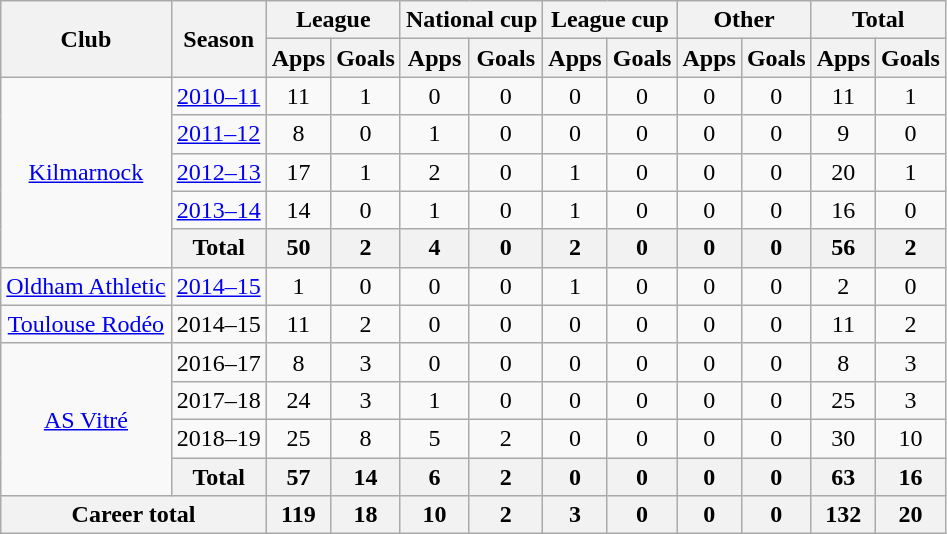<table class="wikitable" style="text-align:center">
<tr>
<th rowspan="2">Club</th>
<th rowspan="2">Season</th>
<th colspan="2">League</th>
<th colspan="2">National cup</th>
<th colspan="2">League cup</th>
<th colspan="2">Other</th>
<th colspan="2">Total</th>
</tr>
<tr>
<th>Apps</th>
<th>Goals</th>
<th>Apps</th>
<th>Goals</th>
<th>Apps</th>
<th>Goals</th>
<th>Apps</th>
<th>Goals</th>
<th>Apps</th>
<th>Goals</th>
</tr>
<tr>
<td rowspan="5"><a href='#'>Kilmarnock</a></td>
<td><a href='#'>2010–11</a></td>
<td>11</td>
<td>1</td>
<td>0</td>
<td>0</td>
<td>0</td>
<td>0</td>
<td>0</td>
<td>0</td>
<td>11</td>
<td>1</td>
</tr>
<tr>
<td><a href='#'>2011–12</a></td>
<td>8</td>
<td>0</td>
<td>1</td>
<td>0</td>
<td>0</td>
<td>0</td>
<td>0</td>
<td>0</td>
<td>9</td>
<td>0</td>
</tr>
<tr>
<td><a href='#'>2012–13</a></td>
<td>17</td>
<td>1</td>
<td>2</td>
<td>0</td>
<td>1</td>
<td>0</td>
<td>0</td>
<td>0</td>
<td>20</td>
<td>1</td>
</tr>
<tr>
<td><a href='#'>2013–14</a></td>
<td>14</td>
<td>0</td>
<td>1</td>
<td>0</td>
<td>1</td>
<td>0</td>
<td>0</td>
<td>0</td>
<td>16</td>
<td>0</td>
</tr>
<tr>
<th>Total</th>
<th>50</th>
<th>2</th>
<th>4</th>
<th>0</th>
<th>2</th>
<th>0</th>
<th>0</th>
<th>0</th>
<th>56</th>
<th>2</th>
</tr>
<tr>
<td><a href='#'>Oldham Athletic</a></td>
<td><a href='#'>2014–15</a></td>
<td>1</td>
<td>0</td>
<td>0</td>
<td>0</td>
<td>1</td>
<td>0</td>
<td>0</td>
<td>0</td>
<td>2</td>
<td>0</td>
</tr>
<tr>
<td><a href='#'>Toulouse Rodéo</a></td>
<td>2014–15</td>
<td>11</td>
<td>2</td>
<td>0</td>
<td>0</td>
<td>0</td>
<td>0</td>
<td>0</td>
<td>0</td>
<td>11</td>
<td>2</td>
</tr>
<tr>
<td rowspan="4"><a href='#'>AS Vitré</a></td>
<td>2016–17</td>
<td>8</td>
<td>3</td>
<td>0</td>
<td>0</td>
<td>0</td>
<td>0</td>
<td>0</td>
<td>0</td>
<td>8</td>
<td>3</td>
</tr>
<tr>
<td>2017–18</td>
<td>24</td>
<td>3</td>
<td>1</td>
<td>0</td>
<td>0</td>
<td>0</td>
<td>0</td>
<td>0</td>
<td>25</td>
<td>3</td>
</tr>
<tr>
<td>2018–19</td>
<td>25</td>
<td>8</td>
<td>5</td>
<td>2</td>
<td>0</td>
<td>0</td>
<td>0</td>
<td>0</td>
<td>30</td>
<td>10</td>
</tr>
<tr>
<th>Total</th>
<th>57</th>
<th>14</th>
<th>6</th>
<th>2</th>
<th>0</th>
<th>0</th>
<th>0</th>
<th>0</th>
<th>63</th>
<th>16</th>
</tr>
<tr>
<th colspan="2">Career total</th>
<th>119</th>
<th>18</th>
<th>10</th>
<th>2</th>
<th>3</th>
<th>0</th>
<th>0</th>
<th>0</th>
<th>132</th>
<th>20</th>
</tr>
</table>
